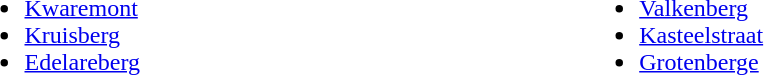<table width=65%>
<tr>
<td valign=top align=left width=25%><br><ul><li><a href='#'>Kwaremont</a></li><li><a href='#'>Kruisberg</a></li><li><a href='#'>Edelareberg</a></li></ul></td>
<td valign=top align=left width=25%><br><ul><li><a href='#'>Valkenberg</a></li><li><a href='#'>Kasteelstraat</a></li><li><a href='#'>Grotenberge</a></li></ul></td>
</tr>
</table>
